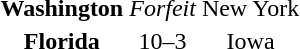<table>
<tr>
<td align=center><strong>Washington</strong></td>
<td align=center><em>Forfeit</em></td>
<td align=center>New York</td>
</tr>
<tr>
<td align=center><strong>Florida</strong></td>
<td align=center>10–3</td>
<td align=center>Iowa</td>
</tr>
</table>
